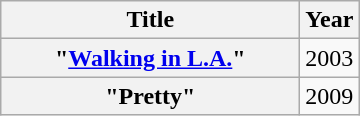<table class="wikitable plainrowheaders" style="text-align:center;">
<tr>
<th scope="col" rowspan="1" style="width:12em;">Title</th>
<th scope="col" rowspan="1">Year</th>
</tr>
<tr>
<th scope="row">"<a href='#'>Walking in L.A.</a>"</th>
<td rowspan="1">2003</td>
</tr>
<tr>
<th scope="row">"Pretty"</th>
<td rowspan="1">2009</td>
</tr>
</table>
